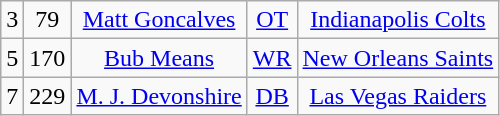<table class="wikitable" style="text-align:center">
<tr>
<td>3</td>
<td>79</td>
<td><a href='#'>Matt Goncalves</a></td>
<td><a href='#'>OT</a></td>
<td><a href='#'>Indianapolis Colts</a></td>
</tr>
<tr>
<td>5</td>
<td>170</td>
<td><a href='#'>Bub Means</a></td>
<td><a href='#'>WR</a></td>
<td><a href='#'>New Orleans Saints</a></td>
</tr>
<tr>
<td>7</td>
<td>229</td>
<td><a href='#'>M. J. Devonshire</a></td>
<td><a href='#'>DB</a></td>
<td><a href='#'>Las Vegas Raiders</a></td>
</tr>
</table>
